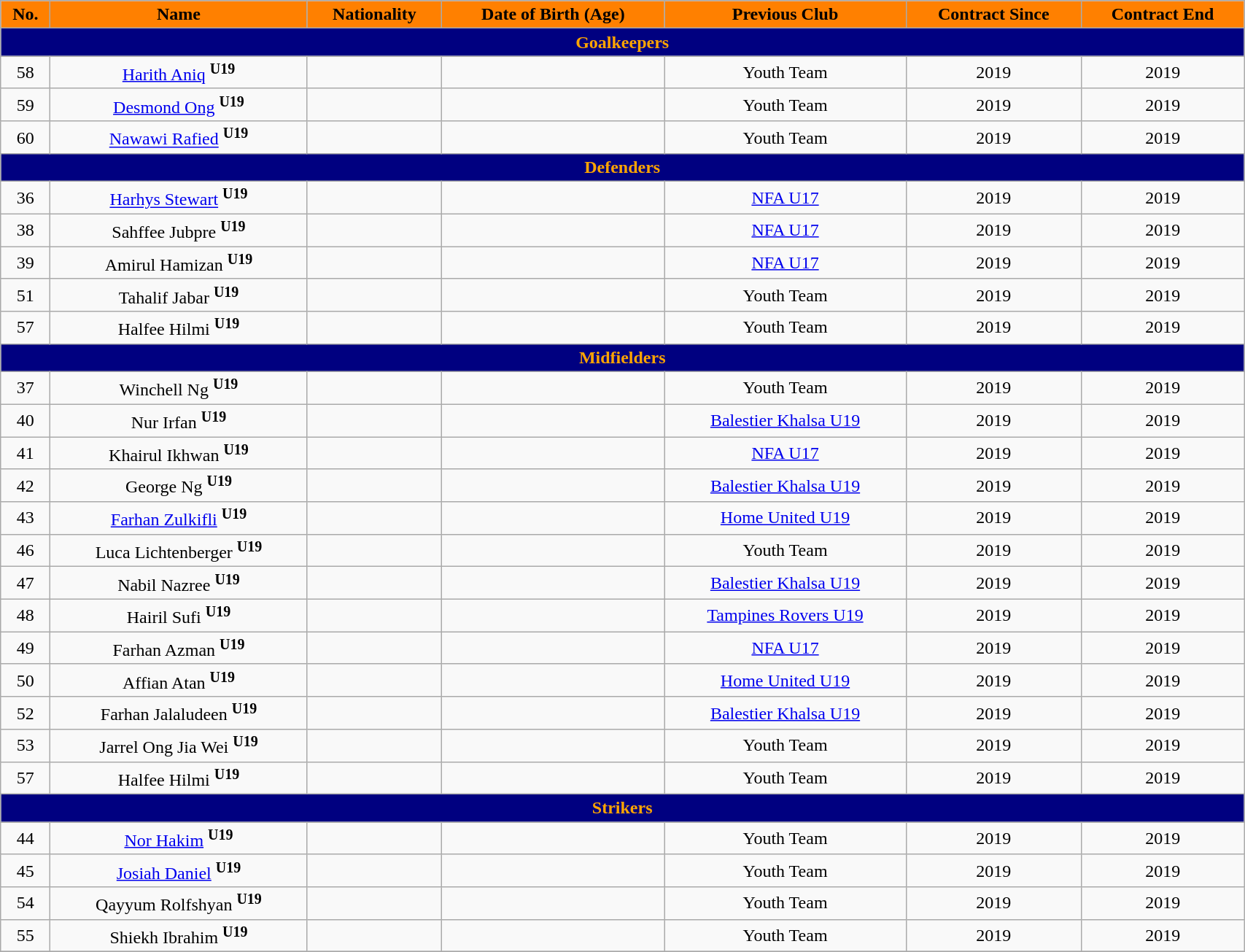<table class="wikitable" style="text-align:center; font-size:100%; width:90%;">
<tr>
<th style="background:#FF8000; color:black; text-align:center;">No.</th>
<th style="background:#FF8000; color:black; text-align:center;">Name</th>
<th style="background:#FF8000; color:black; text-align:center;">Nationality</th>
<th style="background:#FF8000; color:black; text-align:center;">Date of Birth (Age)</th>
<th style="background:#FF8000; color:black; text-align:center;">Previous Club</th>
<th style="background:#FF8000; color:black; text-align:center;">Contract Since</th>
<th style="background:#FF8000; color:black; text-align:center;">Contract End</th>
</tr>
<tr>
<th colspan="8" style="background:navy; color:orange; text-align:center;">Goalkeepers</th>
</tr>
<tr>
<td>58</td>
<td><a href='#'>Harith Aniq</a> <sup><strong>U19</strong></sup></td>
<td></td>
<td></td>
<td>Youth Team</td>
<td>2019</td>
<td>2019</td>
</tr>
<tr>
<td>59</td>
<td><a href='#'>Desmond Ong</a> <sup><strong>U19</strong></sup></td>
<td></td>
<td></td>
<td>Youth Team</td>
<td>2019</td>
<td>2019</td>
</tr>
<tr>
<td>60</td>
<td><a href='#'>Nawawi Rafied</a> <sup><strong>U19</strong></sup></td>
<td></td>
<td></td>
<td>Youth Team</td>
<td>2019</td>
<td>2019</td>
</tr>
<tr>
<th colspan="8" style="background:navy; color:orange; text-align:center">Defenders</th>
</tr>
<tr>
<td>36</td>
<td><a href='#'>Harhys Stewart</a> <sup><strong>U19</strong></sup></td>
<td></td>
<td></td>
<td> <a href='#'>NFA U17</a></td>
<td>2019</td>
<td>2019</td>
</tr>
<tr>
<td>38</td>
<td>Sahffee Jubpre <sup><strong>U19</strong></sup></td>
<td></td>
<td></td>
<td> <a href='#'>NFA U17</a></td>
<td>2019</td>
<td>2019</td>
</tr>
<tr>
<td>39</td>
<td>Amirul Hamizan <sup><strong>U19</strong></sup></td>
<td></td>
<td></td>
<td> <a href='#'>NFA U17</a></td>
<td>2019</td>
<td>2019</td>
</tr>
<tr>
<td>51</td>
<td>Tahalif Jabar <sup><strong>U19</strong></sup></td>
<td></td>
<td></td>
<td>Youth Team</td>
<td>2019</td>
<td>2019</td>
</tr>
<tr>
<td>57</td>
<td>Halfee Hilmi <sup><strong>U19</strong></sup></td>
<td></td>
<td></td>
<td>Youth Team</td>
<td>2019</td>
<td>2019</td>
</tr>
<tr>
<th colspan="8" style="background:navy; color:orange; text-align:center">Midfielders</th>
</tr>
<tr>
<td>37</td>
<td>Winchell Ng <sup><strong>U19</strong></sup></td>
<td></td>
<td></td>
<td>Youth Team</td>
<td>2019</td>
<td>2019</td>
</tr>
<tr>
<td>40</td>
<td>Nur Irfan <sup><strong>U19</strong></sup></td>
<td></td>
<td></td>
<td> <a href='#'>Balestier Khalsa U19</a></td>
<td>2019</td>
<td>2019</td>
</tr>
<tr>
<td>41</td>
<td>Khairul Ikhwan <sup><strong>U19</strong></sup></td>
<td></td>
<td></td>
<td> <a href='#'>NFA U17</a></td>
<td>2019</td>
<td>2019</td>
</tr>
<tr>
<td>42</td>
<td>George Ng <sup><strong>U19</strong></sup></td>
<td></td>
<td></td>
<td> <a href='#'>Balestier Khalsa U19</a></td>
<td>2019</td>
<td>2019</td>
</tr>
<tr>
<td>43</td>
<td><a href='#'>Farhan Zulkifli</a> <sup><strong>U19</strong></sup></td>
<td></td>
<td></td>
<td> <a href='#'>Home United U19</a></td>
<td>2019</td>
<td>2019</td>
</tr>
<tr>
<td>46</td>
<td>Luca Lichtenberger <sup><strong>U19</strong></sup></td>
<td></td>
<td></td>
<td>Youth Team</td>
<td>2019</td>
<td>2019</td>
</tr>
<tr>
<td>47</td>
<td>Nabil Nazree <sup><strong>U19</strong></sup></td>
<td></td>
<td></td>
<td> <a href='#'>Balestier Khalsa U19</a></td>
<td>2019</td>
<td>2019</td>
</tr>
<tr>
<td>48</td>
<td>Hairil Sufi <sup><strong>U19</strong></sup></td>
<td></td>
<td></td>
<td> <a href='#'>Tampines Rovers U19</a></td>
<td>2019</td>
<td>2019</td>
</tr>
<tr>
<td>49</td>
<td>Farhan Azman <sup><strong>U19</strong></sup></td>
<td></td>
<td></td>
<td> <a href='#'>NFA U17</a></td>
<td>2019</td>
<td>2019</td>
</tr>
<tr>
<td>50</td>
<td>Affian Atan <sup><strong>U19</strong></sup></td>
<td></td>
<td></td>
<td> <a href='#'>Home United U19</a></td>
<td>2019</td>
<td>2019</td>
</tr>
<tr>
<td>52</td>
<td>Farhan Jalaludeen <sup><strong>U19</strong></sup></td>
<td></td>
<td></td>
<td> <a href='#'>Balestier Khalsa U19</a></td>
<td>2019</td>
<td>2019</td>
</tr>
<tr>
<td>53</td>
<td>Jarrel Ong Jia Wei <sup><strong>U19</strong></sup></td>
<td></td>
<td></td>
<td>Youth Team</td>
<td>2019</td>
<td>2019</td>
</tr>
<tr>
<td>57</td>
<td>Halfee Hilmi <sup><strong>U19</strong></sup></td>
<td></td>
<td></td>
<td>Youth Team</td>
<td>2019</td>
<td>2019</td>
</tr>
<tr>
<th colspan="8" style="background:navy; color:orange; text-align:center">Strikers</th>
</tr>
<tr>
<td>44</td>
<td><a href='#'>Nor Hakim</a> <sup><strong>U19</strong></sup></td>
<td></td>
<td></td>
<td>Youth Team</td>
<td>2019</td>
<td>2019</td>
</tr>
<tr>
<td>45</td>
<td><a href='#'>Josiah Daniel</a> <sup><strong>U19</strong></sup></td>
<td></td>
<td></td>
<td>Youth Team</td>
<td>2019</td>
<td>2019</td>
</tr>
<tr>
<td>54</td>
<td>Qayyum Rolfshyan <sup><strong>U19</strong></sup></td>
<td></td>
<td></td>
<td>Youth Team</td>
<td>2019</td>
<td>2019</td>
</tr>
<tr>
<td>55</td>
<td>Shiekh Ibrahim <sup><strong>U19</strong></sup></td>
<td></td>
<td></td>
<td>Youth Team</td>
<td>2019</td>
<td>2019</td>
</tr>
<tr>
</tr>
</table>
